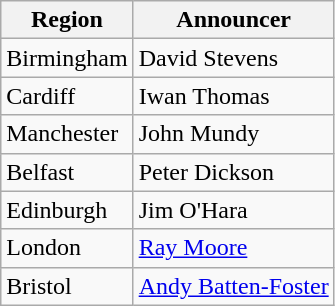<table class="wikitable collapsible collapsed">
<tr>
<th>Region</th>
<th>Announcer</th>
</tr>
<tr>
<td>Birmingham</td>
<td>David Stevens</td>
</tr>
<tr>
<td>Cardiff</td>
<td>Iwan Thomas</td>
</tr>
<tr>
<td>Manchester</td>
<td>John Mundy</td>
</tr>
<tr>
<td>Belfast</td>
<td>Peter Dickson</td>
</tr>
<tr>
<td>Edinburgh</td>
<td>Jim O'Hara</td>
</tr>
<tr>
<td>London</td>
<td><a href='#'>Ray Moore</a></td>
</tr>
<tr>
<td>Bristol</td>
<td><a href='#'>Andy Batten-Foster</a></td>
</tr>
</table>
